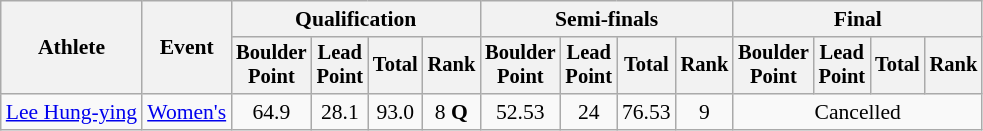<table class=wikitable style="font-size:90%; text-align:center;">
<tr>
<th rowspan="2">Athlete</th>
<th rowspan="2">Event</th>
<th colspan="4">Qualification</th>
<th colspan="4">Semi-finals</th>
<th colspan="4">Final</th>
</tr>
<tr style="font-size:95%">
<th>Boulder<br>Point</th>
<th>Lead<br>Point</th>
<th>Total</th>
<th>Rank</th>
<th>Boulder<br>Point</th>
<th>Lead<br>Point</th>
<th>Total</th>
<th>Rank</th>
<th>Boulder<br>Point</th>
<th>Lead<br>Point</th>
<th>Total</th>
<th>Rank</th>
</tr>
<tr>
<td align=left><a href='#'>Lee Hung-ying</a></td>
<td align=left><a href='#'>Women's</a></td>
<td>64.9</td>
<td>28.1</td>
<td>93.0</td>
<td>8 <strong>Q</strong></td>
<td>52.53</td>
<td>24</td>
<td>76.53</td>
<td>9</td>
<td colspan="4">Cancelled</td>
</tr>
</table>
